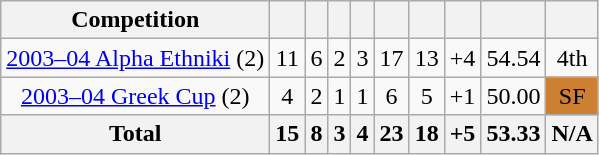<table class="wikitable" style="text-align:center">
<tr>
<th>Competition</th>
<th></th>
<th></th>
<th></th>
<th></th>
<th></th>
<th></th>
<th></th>
<th></th>
<th></th>
</tr>
<tr>
<td><a href='#'>2003–04 Alpha Ethniki</a> (2)</td>
<td>11</td>
<td>6</td>
<td>2</td>
<td>3</td>
<td>17</td>
<td>13</td>
<td>+4</td>
<td>54.54</td>
<td>4th</td>
</tr>
<tr>
<td><a href='#'>2003–04 Greek Cup</a> (2)</td>
<td>4</td>
<td>2</td>
<td>1</td>
<td>1</td>
<td>6</td>
<td>5</td>
<td>+1</td>
<td>50.00</td>
<td bgcolor=#CD7F32>SF</td>
</tr>
<tr>
<th>Total</th>
<th>15</th>
<th>8</th>
<th>3</th>
<th>4</th>
<th>23</th>
<th>18</th>
<th>+5</th>
<th>53.33</th>
<th>N/A</th>
</tr>
</table>
